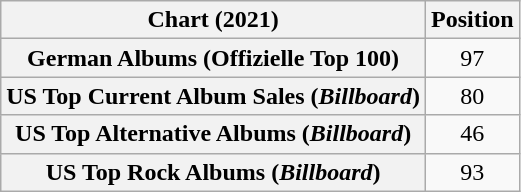<table class="wikitable sortable plainrowheaders" style="text-align:center">
<tr>
<th scope="col">Chart (2021)</th>
<th scope="col">Position</th>
</tr>
<tr>
<th scope="row">German Albums (Offizielle Top 100)</th>
<td>97</td>
</tr>
<tr>
<th scope="row">US Top Current Album Sales (<em>Billboard</em>)</th>
<td>80</td>
</tr>
<tr>
<th scope="row">US Top Alternative Albums (<em>Billboard</em>)</th>
<td>46</td>
</tr>
<tr>
<th scope="row">US Top Rock Albums (<em>Billboard</em>)</th>
<td>93</td>
</tr>
</table>
